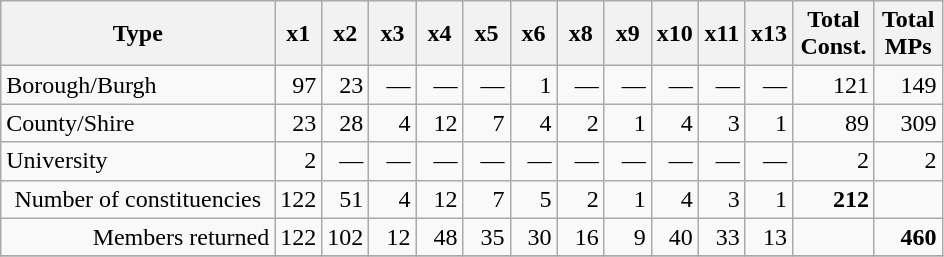<table class="wikitable" style="text-align:right">
<tr>
<th style="text-align:center">Type</th>
<th style="width:5%">x1</th>
<th style="width:5%">x2</th>
<th style="width:5%">x3</th>
<th style="width:5%">x4</th>
<th style="width:5%">x5</th>
<th style="width:5%">x6</th>
<th style="width:5%">x8</th>
<th style="width:5%">x9</th>
<th style="width:5%">x10</th>
<th style="width:5%">x11</th>
<th style="width:5%">x13</th>
<th style="text-align:center">Total<br> Const.</th>
<th style="text-align:center">Total<br> MPs</th>
</tr>
<tr>
<td style="text-align:left">Borough/Burgh</td>
<td>97</td>
<td>23</td>
<td>—</td>
<td>—</td>
<td>—</td>
<td>1</td>
<td>—</td>
<td>—</td>
<td>—</td>
<td>—</td>
<td>—</td>
<td>121</td>
<td>149</td>
</tr>
<tr>
<td style="text-align:left">County/Shire</td>
<td>23</td>
<td>28</td>
<td>4</td>
<td>12</td>
<td>7</td>
<td>4</td>
<td>2</td>
<td>1</td>
<td>4</td>
<td>3</td>
<td>1</td>
<td>89</td>
<td>309</td>
</tr>
<tr>
<td style="text-align:left">University</td>
<td>2</td>
<td>—</td>
<td>—</td>
<td>—</td>
<td>—</td>
<td>—</td>
<td>—</td>
<td>—</td>
<td>—</td>
<td>—</td>
<td>—</td>
<td>2</td>
<td>2</td>
</tr>
<tr>
<td style="text-align:center">Number of constituencies</td>
<td>122</td>
<td>51</td>
<td>4</td>
<td>12</td>
<td>7</td>
<td>5</td>
<td>2</td>
<td>1</td>
<td>4</td>
<td>3</td>
<td>1</td>
<td><strong>212</strong></td>
<td> </td>
</tr>
<tr>
<td>Members returned</td>
<td>122</td>
<td>102</td>
<td>12</td>
<td>48</td>
<td>35</td>
<td>30</td>
<td>16</td>
<td>9</td>
<td>40</td>
<td>33</td>
<td>13</td>
<td> </td>
<td><strong>460</strong></td>
</tr>
<tr>
</tr>
</table>
